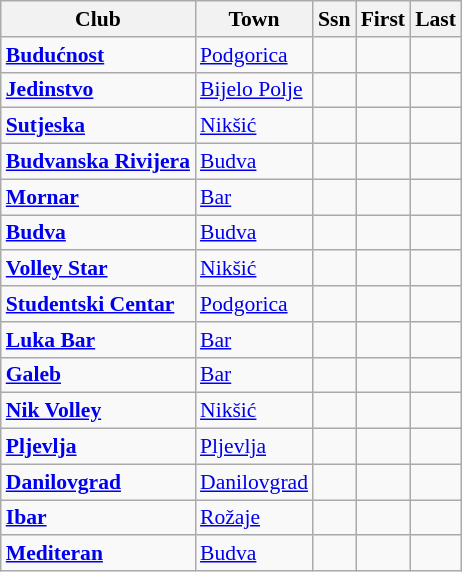<table class="wikitable" style="font-size:90%">
<tr>
<th>Club</th>
<th>Town</th>
<th>Ssn</th>
<th>First</th>
<th>Last</th>
</tr>
<tr>
<td><strong><a href='#'>Budućnost</a></strong></td>
<td><a href='#'>Podgorica</a></td>
<td></td>
<td></td>
<td></td>
</tr>
<tr>
<td><strong><a href='#'>Jedinstvo</a></strong></td>
<td><a href='#'>Bijelo Polje</a></td>
<td></td>
<td></td>
<td></td>
</tr>
<tr>
<td><strong><a href='#'>Sutjeska</a></strong></td>
<td><a href='#'>Nikšić</a></td>
<td></td>
<td></td>
<td></td>
</tr>
<tr>
<td><strong><a href='#'>Budvanska Rivijera</a></strong></td>
<td><a href='#'>Budva</a></td>
<td></td>
<td></td>
<td></td>
</tr>
<tr>
<td><strong><a href='#'>Mornar</a></strong></td>
<td><a href='#'>Bar</a></td>
<td></td>
<td></td>
<td></td>
</tr>
<tr>
<td><strong><a href='#'>Budva</a></strong></td>
<td><a href='#'>Budva</a></td>
<td></td>
<td></td>
<td></td>
</tr>
<tr>
<td><strong><a href='#'>Volley Star</a></strong></td>
<td><a href='#'>Nikšić</a></td>
<td></td>
<td></td>
<td></td>
</tr>
<tr>
<td><strong><a href='#'>Studentski Centar</a></strong></td>
<td><a href='#'>Podgorica</a></td>
<td></td>
<td></td>
<td></td>
</tr>
<tr>
<td><strong><a href='#'>Luka Bar</a></strong></td>
<td><a href='#'>Bar</a></td>
<td></td>
<td></td>
<td></td>
</tr>
<tr>
<td><strong><a href='#'>Galeb</a></strong></td>
<td><a href='#'>Bar</a></td>
<td></td>
<td></td>
<td></td>
</tr>
<tr>
<td><strong><a href='#'>Nik Volley</a></strong></td>
<td><a href='#'>Nikšić</a></td>
<td></td>
<td></td>
<td></td>
</tr>
<tr>
<td><strong><a href='#'>Pljevlja</a></strong></td>
<td><a href='#'>Pljevlja</a></td>
<td></td>
<td></td>
<td></td>
</tr>
<tr>
<td><strong><a href='#'>Danilovgrad</a></strong></td>
<td><a href='#'>Danilovgrad</a></td>
<td></td>
<td></td>
<td></td>
</tr>
<tr>
<td><strong><a href='#'>Ibar</a></strong></td>
<td><a href='#'>Rožaje</a></td>
<td></td>
<td></td>
<td></td>
</tr>
<tr>
<td><strong><a href='#'>Mediteran</a></strong></td>
<td><a href='#'>Budva</a></td>
<td></td>
<td></td>
<td></td>
</tr>
</table>
